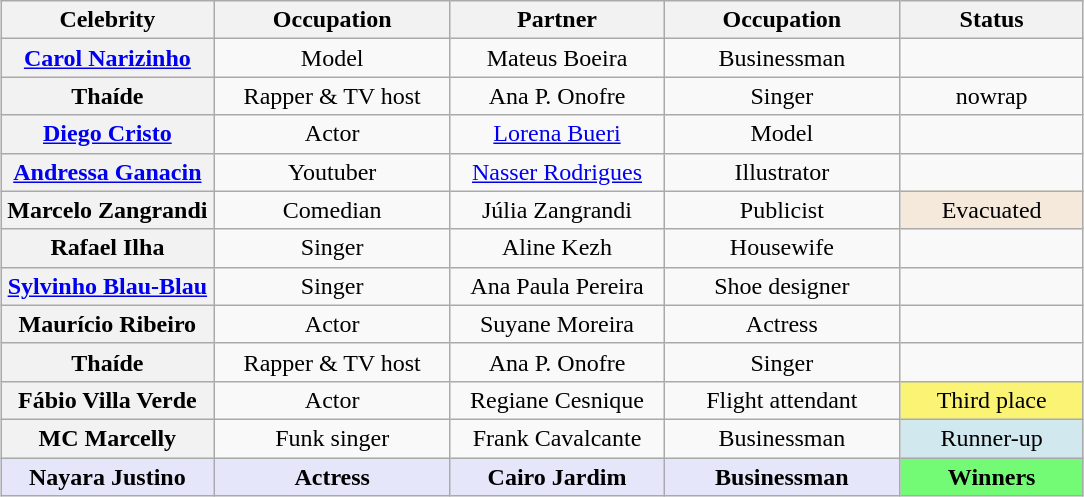<table class= "wikitable sortable" style="text-align: center; margin:auto; align: center">
<tr>
<th width=135>Celebrity</th>
<th width=150>Occupation</th>
<th width=135>Partner</th>
<th width=150>Occupation</th>
<th width=115>Status</th>
</tr>
<tr>
<th><a href='#'>Carol Narizinho</a></th>
<td>Model</td>
<td>Mateus Boeira</td>
<td>Businessman</td>
<td></td>
</tr>
<tr>
<th>Thaíde<br></th>
<td>Rapper & TV host</td>
<td>Ana P. Onofre<br></td>
<td>Singer</td>
<td>nowrap </td>
</tr>
<tr>
<th><a href='#'>Diego Cristo</a></th>
<td>Actor</td>
<td><a href='#'>Lorena Bueri</a></td>
<td>Model</td>
<td></td>
</tr>
<tr>
<th><a href='#'>Andressa Ganacin</a></th>
<td>Youtuber</td>
<td><a href='#'>Nasser Rodrigues</a></td>
<td>Illustrator</td>
<td></td>
</tr>
<tr>
<th nowrap>Marcelo Zangrandi</th>
<td>Comedian</td>
<td>Júlia Zangrandi</td>
<td>Publicist</td>
<td bgcolor=f5e9dc>Evacuated<br></td>
</tr>
<tr>
<th>Rafael Ilha</th>
<td>Singer</td>
<td>Aline Kezh</td>
<td>Housewife</td>
<td></td>
</tr>
<tr>
<th><a href='#'>Sylvinho Blau-Blau</a></th>
<td>Singer</td>
<td>Ana Paula Pereira</td>
<td>Shoe designer</td>
<td></td>
</tr>
<tr>
<th>Maurício Ribeiro</th>
<td>Actor</td>
<td>Suyane Moreira</td>
<td>Actress</td>
<td></td>
</tr>
<tr>
<th>Thaíde</th>
<td>Rapper & TV host</td>
<td>Ana P. Onofre</td>
<td>Singer</td>
<td></td>
</tr>
<tr>
<th>Fábio Villa Verde</th>
<td>Actor</td>
<td nowrap>Regiane Cesnique</td>
<td>Flight attendant</td>
<td bgcolor=FBF373>Third place<br></td>
</tr>
<tr>
<th>MC Marcelly</th>
<td>Funk singer</td>
<td>Frank Cavalcante</td>
<td>Businessman</td>
<td bgcolor=D1E8EF>Runner-up<br></td>
</tr>
<tr>
<td bgcolor="E6E6FA"><strong>Nayara Justino</strong></td>
<td bgcolor="E6E6FA"><strong>Actress</strong></td>
<td bgcolor="E6E6FA"><strong>Cairo Jardim</strong></td>
<td bgcolor="E6E6FA"><strong>Businessman</strong></td>
<td bgcolor=73FB76><strong>Winners</strong><br></td>
</tr>
</table>
